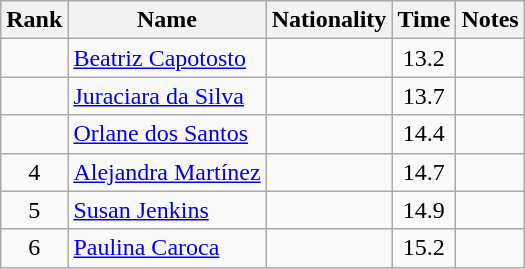<table class="wikitable sortable" style="text-align:center">
<tr>
<th>Rank</th>
<th>Name</th>
<th>Nationality</th>
<th>Time</th>
<th>Notes</th>
</tr>
<tr>
<td></td>
<td align=left><a href='#'>Beatriz Capotosto</a></td>
<td align=left></td>
<td>13.2</td>
<td></td>
</tr>
<tr>
<td></td>
<td align=left><a href='#'>Juraciara da Silva</a></td>
<td align=left></td>
<td>13.7</td>
<td></td>
</tr>
<tr>
<td></td>
<td align=left><a href='#'>Orlane dos Santos</a></td>
<td align=left></td>
<td>14.4</td>
<td></td>
</tr>
<tr>
<td>4</td>
<td align=left><a href='#'>Alejandra Martínez</a></td>
<td align=left></td>
<td>14.7</td>
<td></td>
</tr>
<tr>
<td>5</td>
<td align=left><a href='#'>Susan Jenkins</a></td>
<td align=left></td>
<td>14.9</td>
<td></td>
</tr>
<tr>
<td>6</td>
<td align=left><a href='#'>Paulina Caroca</a></td>
<td align=left></td>
<td>15.2</td>
<td></td>
</tr>
</table>
